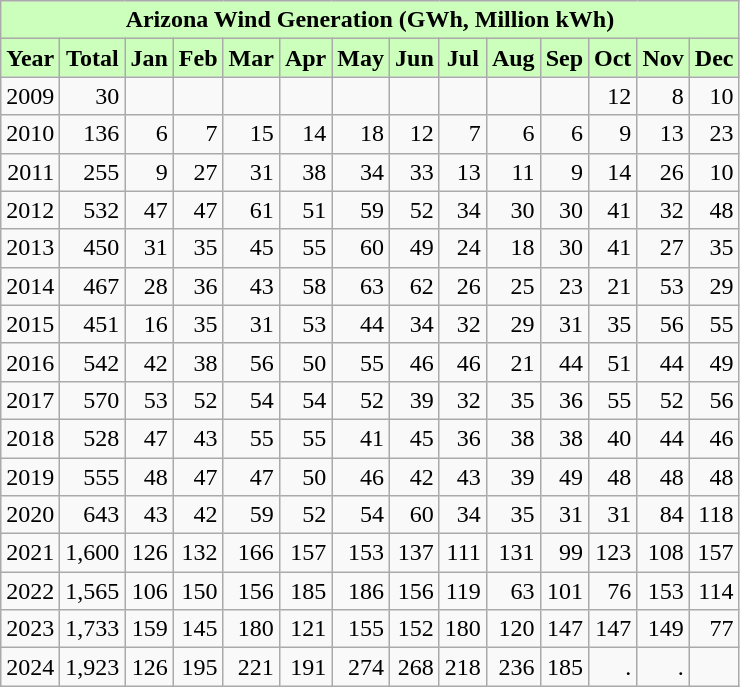<table class="wikitable" style="text-align:right;">
<tr>
<th colspan="14" style="background:#cfb;">Arizona Wind Generation (GWh, Million kWh)</th>
</tr>
<tr>
<th style="background:#cfb;">Year</th>
<th style="background:#cfb;">Total</th>
<th style="background:#cfb;">Jan</th>
<th style="background:#cfb;">Feb</th>
<th style="background:#cfb;">Mar</th>
<th style="background:#cfb;">Apr</th>
<th style="background:#cfb;">May</th>
<th style="background:#cfb;">Jun</th>
<th style="background:#cfb;">Jul</th>
<th style="background:#cfb;">Aug</th>
<th style="background:#cfb;">Sep</th>
<th style="background:#cfb;">Oct</th>
<th style="background:#cfb;">Nov</th>
<th style="background:#cfb;">Dec</th>
</tr>
<tr align=right>
<td>2009</td>
<td>30</td>
<td></td>
<td></td>
<td></td>
<td></td>
<td></td>
<td></td>
<td></td>
<td></td>
<td></td>
<td>12</td>
<td>8</td>
<td>10</td>
</tr>
<tr align=right>
<td>2010</td>
<td>136</td>
<td>6</td>
<td>7</td>
<td>15</td>
<td>14</td>
<td>18</td>
<td>12</td>
<td>7</td>
<td>6</td>
<td>6</td>
<td>9</td>
<td>13</td>
<td>23</td>
</tr>
<tr align=right>
<td>2011</td>
<td>255</td>
<td>9</td>
<td>27</td>
<td>31</td>
<td>38</td>
<td>34</td>
<td>33</td>
<td>13</td>
<td>11</td>
<td>9</td>
<td>14</td>
<td>26</td>
<td>10</td>
</tr>
<tr align=right>
<td>2012</td>
<td>532</td>
<td>47</td>
<td>47</td>
<td>61</td>
<td>51</td>
<td>59</td>
<td>52</td>
<td>34</td>
<td>30</td>
<td>30</td>
<td>41</td>
<td>32</td>
<td>48</td>
</tr>
<tr align=right>
<td>2013</td>
<td>450</td>
<td>31</td>
<td>35</td>
<td>45</td>
<td>55</td>
<td>60</td>
<td>49</td>
<td>24</td>
<td>18</td>
<td>30</td>
<td>41</td>
<td>27</td>
<td>35</td>
</tr>
<tr align=right>
<td>2014</td>
<td>467</td>
<td>28</td>
<td>36</td>
<td>43</td>
<td>58</td>
<td>63</td>
<td>62</td>
<td>26</td>
<td>25</td>
<td>23</td>
<td>21</td>
<td>53</td>
<td>29</td>
</tr>
<tr align=right>
<td>2015</td>
<td>451</td>
<td>16</td>
<td>35</td>
<td>31</td>
<td>53</td>
<td>44</td>
<td>34</td>
<td>32</td>
<td>29</td>
<td>31</td>
<td>35</td>
<td>56</td>
<td>55</td>
</tr>
<tr align=right>
<td>2016</td>
<td>542</td>
<td>42</td>
<td>38</td>
<td>56</td>
<td>50</td>
<td>55</td>
<td>46</td>
<td>46</td>
<td>21</td>
<td>44</td>
<td>51</td>
<td>44</td>
<td>49</td>
</tr>
<tr align=right>
<td>2017</td>
<td>570</td>
<td>53</td>
<td>52</td>
<td>54</td>
<td>54</td>
<td>52</td>
<td>39</td>
<td>32</td>
<td>35</td>
<td>36</td>
<td>55</td>
<td>52</td>
<td>56</td>
</tr>
<tr align=right>
<td>2018</td>
<td>528</td>
<td>47</td>
<td>43</td>
<td>55</td>
<td>55</td>
<td>41</td>
<td>45</td>
<td>36</td>
<td>38</td>
<td>38</td>
<td>40</td>
<td>44</td>
<td>46</td>
</tr>
<tr align=right>
<td>2019</td>
<td>555</td>
<td>48</td>
<td>47</td>
<td>47</td>
<td>50</td>
<td>46</td>
<td>42</td>
<td>43</td>
<td>39</td>
<td>49</td>
<td>48</td>
<td>48</td>
<td>48</td>
</tr>
<tr align=right>
<td>2020</td>
<td>643</td>
<td>43</td>
<td>42</td>
<td>59</td>
<td>52</td>
<td>54</td>
<td>60</td>
<td>34</td>
<td>35</td>
<td>31</td>
<td>31</td>
<td>84</td>
<td>118</td>
</tr>
<tr align=right>
<td>2021</td>
<td>1,600</td>
<td>126</td>
<td>132</td>
<td>166</td>
<td>157</td>
<td>153</td>
<td>137</td>
<td>111</td>
<td>131</td>
<td>99</td>
<td>123</td>
<td>108</td>
<td>157</td>
</tr>
<tr align=right>
<td>2022</td>
<td>1,565</td>
<td>106</td>
<td>150</td>
<td>156</td>
<td>185</td>
<td>186</td>
<td>156</td>
<td>119</td>
<td>63</td>
<td>101</td>
<td>76</td>
<td>153</td>
<td>114</td>
</tr>
<tr align=right>
<td>2023</td>
<td>1,733</td>
<td>159</td>
<td>145</td>
<td>180</td>
<td>121</td>
<td>155</td>
<td>152</td>
<td>180</td>
<td>120</td>
<td>147</td>
<td>147</td>
<td>149</td>
<td>77</td>
</tr>
<tr align=right>
<td>2024</td>
<td>1,923</td>
<td>126</td>
<td>195</td>
<td>221</td>
<td>191</td>
<td>274</td>
<td>268</td>
<td>218</td>
<td>236</td>
<td>185</td>
<td>.</td>
<td>.</td>
<td></td>
</tr>
</table>
